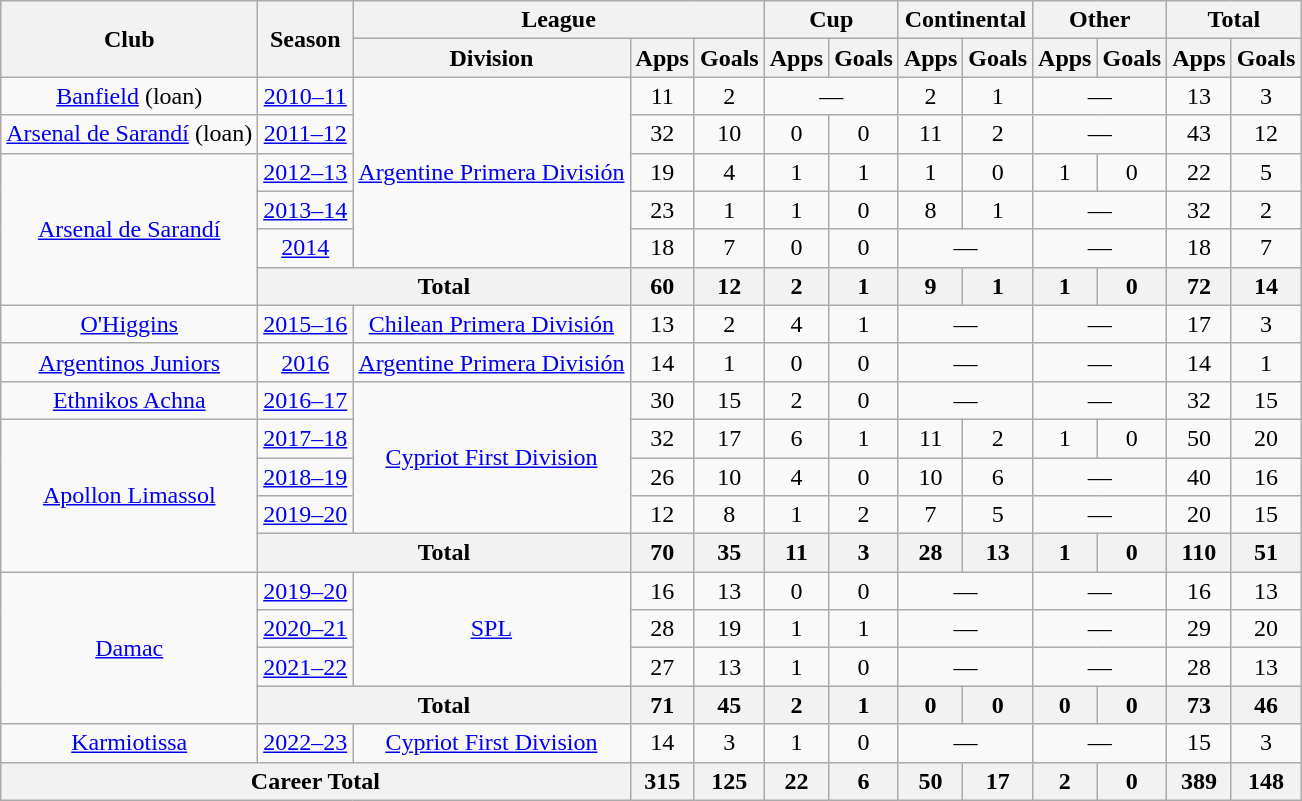<table class=wikitable style="text-align: center;">
<tr>
<th rowspan=2>Club</th>
<th rowspan=2>Season</th>
<th colspan=3>League</th>
<th colspan=2>Cup</th>
<th colspan=2>Continental</th>
<th colspan=2>Other</th>
<th colspan=2>Total</th>
</tr>
<tr>
<th>Division</th>
<th>Apps</th>
<th>Goals</th>
<th>Apps</th>
<th>Goals</th>
<th>Apps</th>
<th>Goals</th>
<th>Apps</th>
<th>Goals</th>
<th>Apps</th>
<th>Goals</th>
</tr>
<tr>
<td rowspan="1"><a href='#'>Banfield</a> (loan)</td>
<td><a href='#'>2010–11</a></td>
<td rowspan="5"><a href='#'>Argentine Primera División</a></td>
<td>11</td>
<td>2</td>
<td colspan=2>—</td>
<td>2</td>
<td>1</td>
<td colspan=2>—</td>
<td>13</td>
<td>3</td>
</tr>
<tr>
<td rowspan="1"><a href='#'>Arsenal de Sarandí</a> (loan)</td>
<td><a href='#'>2011–12</a></td>
<td>32</td>
<td>10</td>
<td>0</td>
<td>0</td>
<td>11</td>
<td>2</td>
<td colspan=2>—</td>
<td>43</td>
<td>12</td>
</tr>
<tr>
<td rowspan="4"><a href='#'>Arsenal de Sarandí</a></td>
<td><a href='#'>2012–13</a></td>
<td>19</td>
<td>4</td>
<td>1</td>
<td>1</td>
<td>1</td>
<td>0</td>
<td>1</td>
<td>0</td>
<td>22</td>
<td>5</td>
</tr>
<tr>
<td><a href='#'>2013–14</a></td>
<td>23</td>
<td>1</td>
<td>1</td>
<td>0</td>
<td>8</td>
<td>1</td>
<td colspan=2>—</td>
<td>32</td>
<td>2</td>
</tr>
<tr>
<td><a href='#'>2014</a></td>
<td>18</td>
<td>7</td>
<td>0</td>
<td>0</td>
<td colspan=2>—</td>
<td colspan=2>—</td>
<td>18</td>
<td>7</td>
</tr>
<tr>
<th colspan="2">Total</th>
<th>60</th>
<th>12</th>
<th>2</th>
<th>1</th>
<th>9</th>
<th>1</th>
<th>1</th>
<th>0</th>
<th>72</th>
<th>14</th>
</tr>
<tr>
<td><a href='#'>O'Higgins</a></td>
<td><a href='#'>2015–16</a></td>
<td rowspan="1"><a href='#'>Chilean Primera División</a></td>
<td>13</td>
<td>2</td>
<td>4</td>
<td>1</td>
<td colspan=2>—</td>
<td colspan=2>—</td>
<td>17</td>
<td>3</td>
</tr>
<tr>
<td><a href='#'>Argentinos Juniors</a></td>
<td><a href='#'>2016</a></td>
<td rowspan="1"><a href='#'>Argentine Primera División</a></td>
<td>14</td>
<td>1</td>
<td>0</td>
<td>0</td>
<td colspan=2>—</td>
<td colspan=2>—</td>
<td>14</td>
<td>1</td>
</tr>
<tr>
<td><a href='#'>Ethnikos Achna</a></td>
<td><a href='#'>2016–17</a></td>
<td rowspan="4"><a href='#'>Cypriot First Division</a></td>
<td>30</td>
<td>15</td>
<td>2</td>
<td>0</td>
<td colspan=2>—</td>
<td colspan=2>—</td>
<td>32</td>
<td>15</td>
</tr>
<tr>
<td rowspan="4"><a href='#'>Apollon Limassol</a></td>
<td><a href='#'>2017–18</a></td>
<td>32</td>
<td>17</td>
<td>6</td>
<td>1</td>
<td>11</td>
<td>2</td>
<td>1</td>
<td>0</td>
<td>50</td>
<td>20</td>
</tr>
<tr>
<td><a href='#'>2018–19</a></td>
<td>26</td>
<td>10</td>
<td>4</td>
<td>0</td>
<td>10</td>
<td>6</td>
<td colspan=2>—</td>
<td>40</td>
<td>16</td>
</tr>
<tr>
<td><a href='#'>2019–20</a></td>
<td>12</td>
<td>8</td>
<td>1</td>
<td>2</td>
<td>7</td>
<td>5</td>
<td colspan=2>—</td>
<td>20</td>
<td>15</td>
</tr>
<tr>
<th colspan="2">Total</th>
<th>70</th>
<th>35</th>
<th>11</th>
<th>3</th>
<th>28</th>
<th>13</th>
<th>1</th>
<th>0</th>
<th>110</th>
<th>51</th>
</tr>
<tr>
<td rowspan="4"><a href='#'>Damac</a></td>
<td><a href='#'>2019–20</a></td>
<td rowspan="3"><a href='#'>SPL</a></td>
<td>16</td>
<td>13</td>
<td>0</td>
<td>0</td>
<td colspan=2>—</td>
<td colspan=2>—</td>
<td>16</td>
<td>13</td>
</tr>
<tr>
<td><a href='#'>2020–21</a></td>
<td>28</td>
<td>19</td>
<td>1</td>
<td>1</td>
<td colspan=2>—</td>
<td colspan=2>—</td>
<td>29</td>
<td>20</td>
</tr>
<tr>
<td><a href='#'>2021–22</a></td>
<td>27</td>
<td>13</td>
<td>1</td>
<td>0</td>
<td colspan=2>—</td>
<td colspan=2>—</td>
<td>28</td>
<td>13</td>
</tr>
<tr>
<th colspan="2">Total</th>
<th>71</th>
<th>45</th>
<th>2</th>
<th>1</th>
<th>0</th>
<th>0</th>
<th>0</th>
<th>0</th>
<th>73</th>
<th>46</th>
</tr>
<tr>
<td><a href='#'>Karmiotissa</a></td>
<td><a href='#'>2022–23</a></td>
<td><a href='#'>Cypriot First Division</a></td>
<td>14</td>
<td>3</td>
<td>1</td>
<td>0</td>
<td colspan=2>—</td>
<td colspan=2>—</td>
<td>15</td>
<td>3</td>
</tr>
<tr>
<th colspan=3>Career Total</th>
<th>315</th>
<th>125</th>
<th>22</th>
<th>6</th>
<th>50</th>
<th>17</th>
<th>2</th>
<th>0</th>
<th>389</th>
<th>148</th>
</tr>
</table>
